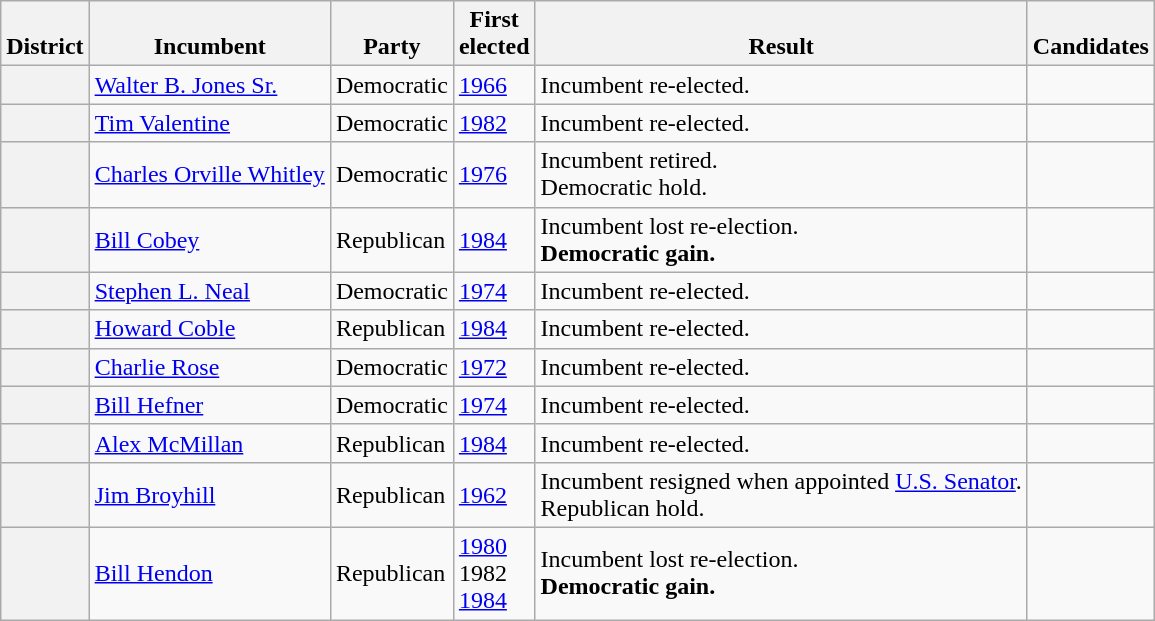<table class=wikitable>
<tr valign=bottom>
<th>District</th>
<th>Incumbent</th>
<th>Party</th>
<th>First<br>elected</th>
<th>Result</th>
<th>Candidates</th>
</tr>
<tr>
<th></th>
<td><a href='#'>Walter B. Jones Sr.</a></td>
<td>Democratic</td>
<td><a href='#'>1966</a></td>
<td>Incumbent re-elected.</td>
<td nowrap></td>
</tr>
<tr>
<th></th>
<td><a href='#'>Tim Valentine</a></td>
<td>Democratic</td>
<td><a href='#'>1982</a></td>
<td>Incumbent re-elected.</td>
<td nowrap></td>
</tr>
<tr>
<th></th>
<td><a href='#'>Charles Orville Whitley</a></td>
<td>Democratic</td>
<td><a href='#'>1976</a></td>
<td>Incumbent retired.<br>Democratic hold.</td>
<td nowrap></td>
</tr>
<tr>
<th></th>
<td><a href='#'>Bill Cobey</a></td>
<td>Republican</td>
<td><a href='#'>1984</a></td>
<td>Incumbent lost re-election.<br><strong>Democratic gain.</strong></td>
<td nowrap></td>
</tr>
<tr>
<th></th>
<td><a href='#'>Stephen L. Neal</a></td>
<td>Democratic</td>
<td><a href='#'>1974</a></td>
<td>Incumbent re-elected.</td>
<td nowrap></td>
</tr>
<tr>
<th></th>
<td><a href='#'>Howard Coble</a></td>
<td>Republican</td>
<td><a href='#'>1984</a></td>
<td>Incumbent re-elected.</td>
<td nowrap></td>
</tr>
<tr>
<th></th>
<td><a href='#'>Charlie Rose</a></td>
<td>Democratic</td>
<td><a href='#'>1972</a></td>
<td>Incumbent re-elected.</td>
<td nowrap></td>
</tr>
<tr>
<th></th>
<td><a href='#'>Bill Hefner</a></td>
<td>Democratic</td>
<td><a href='#'>1974</a></td>
<td>Incumbent re-elected.</td>
<td nowrap></td>
</tr>
<tr>
<th></th>
<td><a href='#'>Alex McMillan</a></td>
<td>Republican</td>
<td><a href='#'>1984</a></td>
<td>Incumbent re-elected.</td>
<td nowrap></td>
</tr>
<tr>
<th></th>
<td><a href='#'>Jim Broyhill</a></td>
<td>Republican</td>
<td><a href='#'>1962</a></td>
<td>Incumbent resigned when appointed <a href='#'>U.S. Senator</a>.<br>Republican hold.</td>
<td nowrap></td>
</tr>
<tr>
<th></th>
<td><a href='#'>Bill Hendon</a></td>
<td>Republican</td>
<td><a href='#'>1980</a><br>1982 <br><a href='#'>1984</a></td>
<td>Incumbent lost re-election.<br><strong>Democratic gain.</strong></td>
<td nowrap></td>
</tr>
</table>
